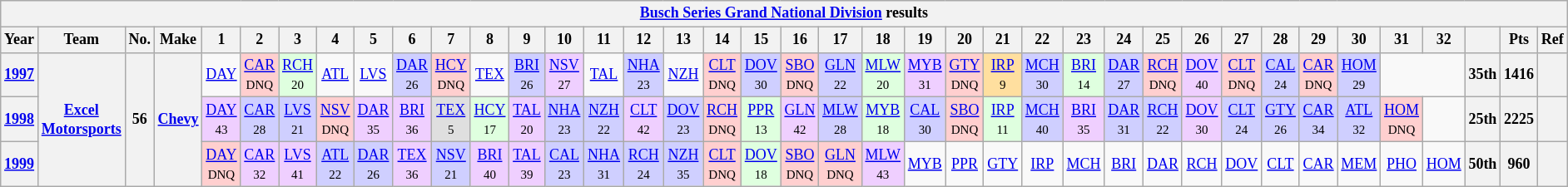<table class="wikitable" style="text-align:center; font-size:75%">
<tr>
<th colspan=42><a href='#'>Busch Series Grand National Division</a> results</th>
</tr>
<tr>
<th>Year</th>
<th>Team</th>
<th>No.</th>
<th>Make</th>
<th>1</th>
<th>2</th>
<th>3</th>
<th>4</th>
<th>5</th>
<th>6</th>
<th>7</th>
<th>8</th>
<th>9</th>
<th>10</th>
<th>11</th>
<th>12</th>
<th>13</th>
<th>14</th>
<th>15</th>
<th>16</th>
<th>17</th>
<th>18</th>
<th>19</th>
<th>20</th>
<th>21</th>
<th>22</th>
<th>23</th>
<th>24</th>
<th>25</th>
<th>26</th>
<th>27</th>
<th>28</th>
<th>29</th>
<th>30</th>
<th>31</th>
<th>32</th>
<th></th>
<th>Pts</th>
<th>Ref</th>
</tr>
<tr>
<th><a href='#'>1997</a></th>
<th rowspan=3><a href='#'>Excel Motorsports</a></th>
<th rowspan=3>56</th>
<th rowspan=3><a href='#'>Chevy</a></th>
<td><a href='#'>DAY</a></td>
<td style="background:#FFCFCF;"><a href='#'>CAR</a><br><small>DNQ</small></td>
<td style="background:#DFFFDF;"><a href='#'>RCH</a><br><small>20</small></td>
<td><a href='#'>ATL</a></td>
<td><a href='#'>LVS</a></td>
<td style="background:#CFCFFF;"><a href='#'>DAR</a><br><small>26</small></td>
<td style="background:#FFCFCF;"><a href='#'>HCY</a><br><small>DNQ</small></td>
<td><a href='#'>TEX</a></td>
<td style="background:#CFCFFF;"><a href='#'>BRI</a><br><small>26</small></td>
<td style="background:#EFCFFF;"><a href='#'>NSV</a><br><small>27</small></td>
<td><a href='#'>TAL</a></td>
<td style="background:#CFCFFF;"><a href='#'>NHA</a><br><small>23</small></td>
<td><a href='#'>NZH</a></td>
<td style="background:#FFCFCF;"><a href='#'>CLT</a><br><small>DNQ</small></td>
<td style="background:#CFCFFF;"><a href='#'>DOV</a><br><small>30</small></td>
<td style="background:#FFCFCF;"><a href='#'>SBO</a><br><small>DNQ</small></td>
<td style="background:#CFCFFF;"><a href='#'>GLN</a><br><small>22</small></td>
<td style="background:#DFFFDF;"><a href='#'>MLW</a><br><small>20</small></td>
<td style="background:#EFCFFF;"><a href='#'>MYB</a><br><small>31</small></td>
<td style="background:#FFCFCF;"><a href='#'>GTY</a><br><small>DNQ</small></td>
<td style="background:#FFDF9F;"><a href='#'>IRP</a><br><small>9</small></td>
<td style="background:#CFCFFF;"><a href='#'>MCH</a><br><small>30</small></td>
<td style="background:#DFFFDF;"><a href='#'>BRI</a><br><small>14</small></td>
<td style="background:#CFCFFF;"><a href='#'>DAR</a><br><small>27</small></td>
<td style="background:#FFCFCF;"><a href='#'>RCH</a><br><small>DNQ</small></td>
<td style="background:#EFCFFF;"><a href='#'>DOV</a><br><small>40</small></td>
<td style="background:#FFCFCF;"><a href='#'>CLT</a><br><small>DNQ</small></td>
<td style="background:#CFCFFF;"><a href='#'>CAL</a><br><small>24</small></td>
<td style="background:#FFCFCF;"><a href='#'>CAR</a><br><small>DNQ</small></td>
<td style="background:#CFCFFF;"><a href='#'>HOM</a><br><small>29</small></td>
<td colspan=2></td>
<th>35th</th>
<th>1416</th>
<th></th>
</tr>
<tr>
<th><a href='#'>1998</a></th>
<td style="background:#EFCFFF;"><a href='#'>DAY</a><br><small>43</small></td>
<td style="background:#CFCFFF;"><a href='#'>CAR</a><br><small>28</small></td>
<td style="background:#CFCFFF;"><a href='#'>LVS</a><br><small>21</small></td>
<td style="background:#FFCFCF;"><a href='#'>NSV</a><br><small>DNQ</small></td>
<td style="background:#EFCFFF;"><a href='#'>DAR</a><br><small>35</small></td>
<td style="background:#EFCFFF;"><a href='#'>BRI</a><br><small>36</small></td>
<td style="background:#DFDFDF;"><a href='#'>TEX</a><br><small>5</small></td>
<td style="background:#DFFFDF;"><a href='#'>HCY</a><br><small>17</small></td>
<td style="background:#EFCFFF;"><a href='#'>TAL</a><br><small>20</small></td>
<td style="background:#CFCFFF;"><a href='#'>NHA</a><br><small>23</small></td>
<td style="background:#CFCFFF;"><a href='#'>NZH</a><br><small>22</small></td>
<td style="background:#EFCFFF;"><a href='#'>CLT</a><br><small>42</small></td>
<td style="background:#CFCFFF;"><a href='#'>DOV</a><br><small>23</small></td>
<td style="background:#FFCFCF;"><a href='#'>RCH</a><br><small>DNQ</small></td>
<td style="background:#DFFFDF;"><a href='#'>PPR</a><br><small>13</small></td>
<td style="background:#EFCFFF;"><a href='#'>GLN</a><br><small>42</small></td>
<td style="background:#CFCFFF;"><a href='#'>MLW</a><br><small>28</small></td>
<td style="background:#DFFFDF;"><a href='#'>MYB</a><br><small>18</small></td>
<td style="background:#CFCFFF;"><a href='#'>CAL</a><br><small>30</small></td>
<td style="background:#FFCFCF;"><a href='#'>SBO</a><br><small>DNQ</small></td>
<td style="background:#DFFFDF;"><a href='#'>IRP</a><br><small>11</small></td>
<td style="background:#CFCFFF;"><a href='#'>MCH</a><br><small>40</small></td>
<td style="background:#EFCFFF;"><a href='#'>BRI</a><br><small>35</small></td>
<td style="background:#CFCFFF;"><a href='#'>DAR</a><br><small>31</small></td>
<td style="background:#CFCFFF;"><a href='#'>RCH</a><br><small>22</small></td>
<td style="background:#EFCFFF;"><a href='#'>DOV</a><br><small>30</small></td>
<td style="background:#CFCFFF;"><a href='#'>CLT</a><br><small>24</small></td>
<td style="background:#CFCFFF;"><a href='#'>GTY</a><br><small>26</small></td>
<td style="background:#CFCFFF;"><a href='#'>CAR</a><br><small>34</small></td>
<td style="background:#CFCFFF;"><a href='#'>ATL</a><br><small>32</small></td>
<td style="background:#FFCFCF;"><a href='#'>HOM</a><br><small>DNQ</small></td>
<td></td>
<th>25th</th>
<th>2225</th>
<th></th>
</tr>
<tr>
<th><a href='#'>1999</a></th>
<td style="background:#FFCFCF;"><a href='#'>DAY</a><br><small>DNQ</small></td>
<td style="background:#EFCFFF;"><a href='#'>CAR</a><br><small>32</small></td>
<td style="background:#EFCFFF;"><a href='#'>LVS</a><br><small>41</small></td>
<td style="background:#CFCFFF;"><a href='#'>ATL</a><br><small>22</small></td>
<td style="background:#CFCFFF;"><a href='#'>DAR</a><br><small>26</small></td>
<td style="background:#EFCFFF;"><a href='#'>TEX</a><br><small>36</small></td>
<td style="background:#CFCFFF;"><a href='#'>NSV</a><br><small>21</small></td>
<td style="background:#EFCFFF;"><a href='#'>BRI</a><br><small>40</small></td>
<td style="background:#EFCFFF;"><a href='#'>TAL</a><br><small>39</small></td>
<td style="background:#CFCFFF;"><a href='#'>CAL</a><br><small>23</small></td>
<td style="background:#CFCFFF;"><a href='#'>NHA</a><br><small>31</small></td>
<td style="background:#CFCFFF;"><a href='#'>RCH</a><br><small>24</small></td>
<td style="background:#CFCFFF;"><a href='#'>NZH</a><br><small>35</small></td>
<td style="background:#FFCFCF;"><a href='#'>CLT</a><br><small>DNQ</small></td>
<td style="background:#DFFFDF;"><a href='#'>DOV</a><br><small>18</small></td>
<td style="background:#FFCFCF;"><a href='#'>SBO</a><br><small>DNQ</small></td>
<td style="background:#FFCFCF;"><a href='#'>GLN</a><br><small>DNQ</small></td>
<td style="background:#EFCFFF;"><a href='#'>MLW</a><br><small>43</small></td>
<td><a href='#'>MYB</a></td>
<td><a href='#'>PPR</a></td>
<td><a href='#'>GTY</a></td>
<td><a href='#'>IRP</a></td>
<td><a href='#'>MCH</a></td>
<td><a href='#'>BRI</a></td>
<td><a href='#'>DAR</a></td>
<td><a href='#'>RCH</a></td>
<td><a href='#'>DOV</a></td>
<td><a href='#'>CLT</a></td>
<td><a href='#'>CAR</a></td>
<td><a href='#'>MEM</a></td>
<td><a href='#'>PHO</a></td>
<td><a href='#'>HOM</a></td>
<th>50th</th>
<th>960</th>
<th></th>
</tr>
</table>
